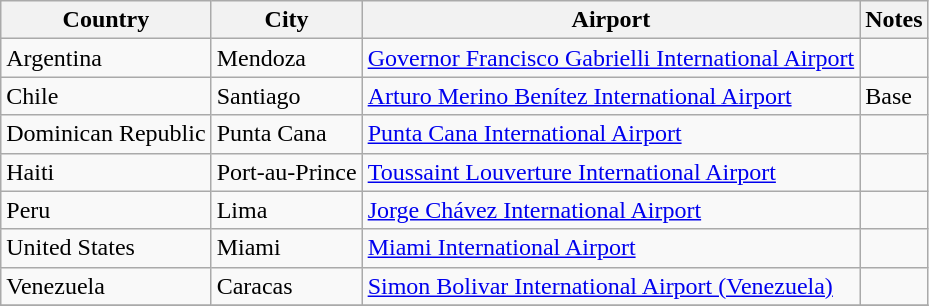<table class="wikitable sortable">
<tr>
<th>Country</th>
<th>City</th>
<th>Airport</th>
<th>Notes</th>
</tr>
<tr>
<td>Argentina</td>
<td>Mendoza</td>
<td><a href='#'>Governor Francisco Gabrielli International Airport</a></td>
<td align=center></td>
</tr>
<tr>
<td>Chile</td>
<td>Santiago</td>
<td><a href='#'>Arturo Merino Benítez International Airport</a></td>
<td>Base</td>
</tr>
<tr>
<td>Dominican Republic</td>
<td>Punta Cana</td>
<td><a href='#'>Punta Cana International Airport</a></td>
<td align=center></td>
</tr>
<tr>
<td>Haiti</td>
<td>Port-au-Prince</td>
<td><a href='#'>Toussaint Louverture International Airport</a></td>
<td align=center></td>
</tr>
<tr>
<td>Peru</td>
<td>Lima</td>
<td><a href='#'>Jorge Chávez International Airport</a></td>
<td align=center></td>
</tr>
<tr>
<td>United States</td>
<td>Miami</td>
<td><a href='#'>Miami International Airport</a></td>
<td align=center></td>
</tr>
<tr>
<td>Venezuela</td>
<td>Caracas</td>
<td><a href='#'>Simon Bolivar International Airport (Venezuela)</a></td>
<td align=center></td>
</tr>
<tr>
</tr>
</table>
